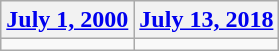<table class=wikitable>
<tr>
<th><a href='#'>July 1, 2000</a></th>
<th><a href='#'>July 13, 2018</a></th>
</tr>
<tr>
<td></td>
<td></td>
</tr>
</table>
